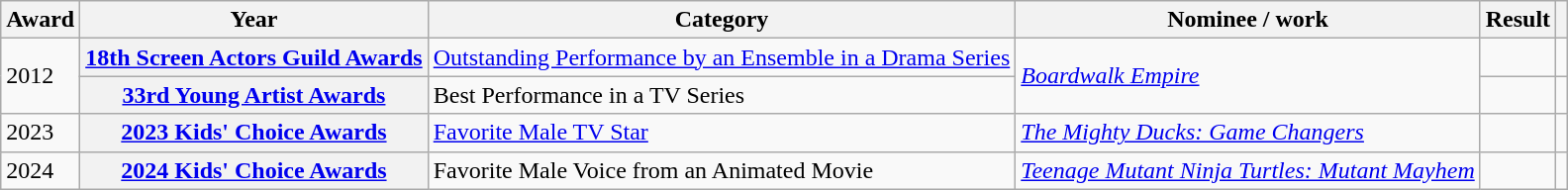<table class="wikitable plainrowheaders sortable">
<tr>
<th scope="col">Award</th>
<th scope="col">Year</th>
<th scope="col">Category</th>
<th scope="col">Nominee / work</th>
<th scope="col">Result</th>
<th scope="col" class="unsortable"></th>
</tr>
<tr>
<td rowspan="2">2012</td>
<th scope="row"><a href='#'>18th Screen Actors Guild Awards</a></th>
<td><a href='#'>Outstanding Performance by an Ensemble in a Drama Series</a></td>
<td rowspan="2"><em><a href='#'>Boardwalk Empire</a></em></td>
<td></td>
<td align="center"></td>
</tr>
<tr>
<th scope="row"><a href='#'>33rd Young Artist Awards</a></th>
<td>Best Performance in a TV Series</td>
<td></td>
<td align="center"></td>
</tr>
<tr>
<td>2023</td>
<th scope="row"><a href='#'>2023 Kids' Choice Awards</a></th>
<td scope="row"><a href='#'>Favorite Male TV Star</a></td>
<td><em><a href='#'>The Mighty Ducks: Game Changers</a></em></td>
<td></td>
<td align="center"></td>
</tr>
<tr>
<td>2024</td>
<th scope="row"><a href='#'>2024 Kids' Choice Awards</a></th>
<td>Favorite Male Voice from an Animated Movie</td>
<td><em><a href='#'>Teenage Mutant Ninja Turtles: Mutant Mayhem</a></em></td>
<td></td>
<td align="center"></td>
</tr>
</table>
